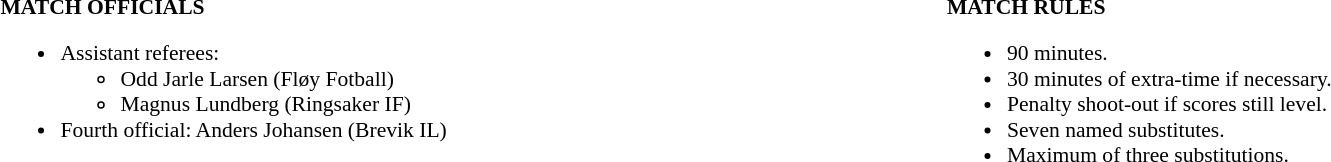<table width=100% style="font-size: 90%">
<tr>
<td width=50% valign=top><br><strong>MATCH OFFICIALS</strong><ul><li>Assistant referees:<ul><li>Odd Jarle Larsen (Fløy Fotball)</li><li>Magnus Lundberg (Ringsaker IF)</li></ul></li><li>Fourth official: Anders Johansen (Brevik IL)</li></ul></td>
<td width=50% valign=top><br><strong>MATCH RULES</strong><ul><li>90 minutes.</li><li>30 minutes of extra-time if necessary.</li><li>Penalty shoot-out if scores still level.</li><li>Seven named substitutes.</li><li>Maximum of three substitutions.</li></ul></td>
</tr>
</table>
